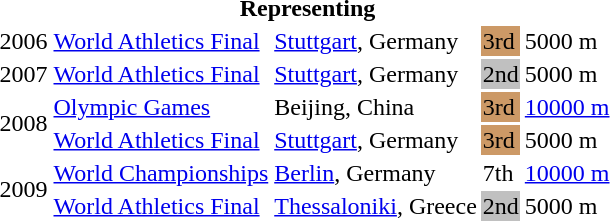<table>
<tr>
<th colspan="6">Representing </th>
</tr>
<tr>
<td>2006</td>
<td><a href='#'>World Athletics Final</a></td>
<td><a href='#'>Stuttgart</a>, Germany</td>
<td bgcolor=cc9966>3rd</td>
<td>5000 m</td>
<td></td>
</tr>
<tr>
<td>2007</td>
<td><a href='#'>World Athletics Final</a></td>
<td><a href='#'>Stuttgart</a>, Germany</td>
<td bgcolor=silver align=centr>2nd</td>
<td>5000 m</td>
<td></td>
</tr>
<tr>
<td rowspan=2>2008</td>
<td><a href='#'>Olympic Games</a></td>
<td>Beijing, China</td>
<td bgcolor=cc9966>3rd</td>
<td><a href='#'>10000 m</a></td>
<td></td>
</tr>
<tr>
<td><a href='#'>World Athletics Final</a></td>
<td><a href='#'>Stuttgart</a>, Germany</td>
<td bgcolor=cc9966>3rd</td>
<td>5000 m</td>
<td></td>
</tr>
<tr>
<td rowspan=2>2009</td>
<td><a href='#'>World Championships</a></td>
<td><a href='#'>Berlin</a>, Germany</td>
<td align=centr>7th</td>
<td><a href='#'>10000 m</a></td>
<td></td>
</tr>
<tr>
<td><a href='#'>World Athletics Final</a></td>
<td><a href='#'>Thessaloniki</a>, Greece</td>
<td bgcolor=silver>2nd</td>
<td>5000 m</td>
<td></td>
</tr>
</table>
